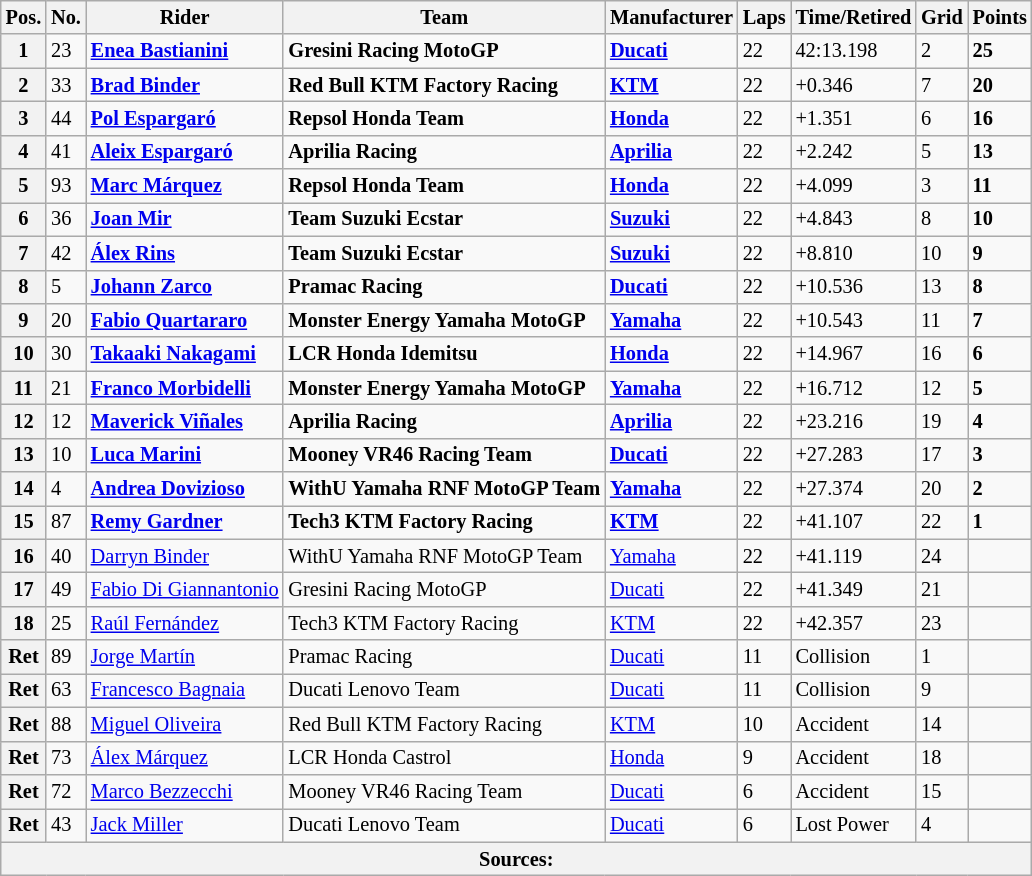<table class="wikitable" style="font-size: 85%;">
<tr>
<th>Pos.</th>
<th>No.</th>
<th>Rider</th>
<th>Team</th>
<th>Manufacturer</th>
<th>Laps</th>
<th>Time/Retired</th>
<th>Grid</th>
<th>Points</th>
</tr>
<tr>
<th>1</th>
<td>23</td>
<td> <strong><a href='#'>Enea Bastianini</a></strong></td>
<td><strong>Gresini Racing MotoGP</strong></td>
<td><strong><a href='#'>Ducati</a></strong></td>
<td>22</td>
<td>42:13.198</td>
<td>2</td>
<td><strong>25</strong></td>
</tr>
<tr>
<th>2</th>
<td>33</td>
<td> <strong><a href='#'>Brad Binder</a></strong></td>
<td><strong>Red Bull KTM Factory Racing</strong></td>
<td><strong><a href='#'>KTM</a></strong></td>
<td>22</td>
<td>+0.346</td>
<td>7</td>
<td><strong>20</strong></td>
</tr>
<tr>
<th>3</th>
<td>44</td>
<td> <strong><a href='#'>Pol Espargaró</a></strong></td>
<td><strong>Repsol Honda Team</strong></td>
<td><strong><a href='#'>Honda</a></strong></td>
<td>22</td>
<td>+1.351</td>
<td>6</td>
<td><strong>16</strong></td>
</tr>
<tr>
<th>4</th>
<td>41</td>
<td> <strong><a href='#'>Aleix Espargaró</a></strong></td>
<td><strong>Aprilia Racing</strong></td>
<td><strong><a href='#'>Aprilia</a></strong></td>
<td>22</td>
<td>+2.242</td>
<td>5</td>
<td><strong>13</strong></td>
</tr>
<tr>
<th>5</th>
<td>93</td>
<td> <strong><a href='#'>Marc Márquez</a></strong></td>
<td><strong>Repsol Honda Team</strong></td>
<td><strong><a href='#'>Honda</a></strong></td>
<td>22</td>
<td>+4.099</td>
<td>3</td>
<td><strong>11</strong></td>
</tr>
<tr>
<th>6</th>
<td>36</td>
<td> <strong><a href='#'>Joan Mir</a></strong></td>
<td><strong>Team Suzuki Ecstar</strong></td>
<td><strong><a href='#'>Suzuki</a></strong></td>
<td>22</td>
<td>+4.843</td>
<td>8</td>
<td><strong>10</strong></td>
</tr>
<tr>
<th>7</th>
<td>42</td>
<td> <strong><a href='#'>Álex Rins</a></strong></td>
<td><strong>Team Suzuki Ecstar</strong></td>
<td><strong><a href='#'>Suzuki</a></strong></td>
<td>22</td>
<td>+8.810</td>
<td>10</td>
<td><strong>9</strong></td>
</tr>
<tr>
<th>8</th>
<td>5</td>
<td> <strong><a href='#'>Johann Zarco</a></strong></td>
<td><strong>Pramac Racing</strong></td>
<td><strong><a href='#'>Ducati</a></strong></td>
<td>22</td>
<td>+10.536</td>
<td>13</td>
<td><strong>8</strong></td>
</tr>
<tr>
<th>9</th>
<td>20</td>
<td> <strong><a href='#'>Fabio Quartararo</a></strong></td>
<td><strong>Monster Energy Yamaha MotoGP</strong></td>
<td><strong><a href='#'>Yamaha</a></strong></td>
<td>22</td>
<td>+10.543</td>
<td>11</td>
<td><strong>7</strong></td>
</tr>
<tr>
<th>10</th>
<td>30</td>
<td> <strong><a href='#'>Takaaki Nakagami</a></strong></td>
<td><strong>LCR Honda Idemitsu</strong></td>
<td><strong><a href='#'>Honda</a></strong></td>
<td>22</td>
<td>+14.967</td>
<td>16</td>
<td><strong>6</strong></td>
</tr>
<tr>
<th>11</th>
<td>21</td>
<td> <strong><a href='#'>Franco Morbidelli</a></strong></td>
<td><strong>Monster Energy Yamaha MotoGP</strong></td>
<td><strong><a href='#'>Yamaha</a></strong></td>
<td>22</td>
<td>+16.712</td>
<td>12</td>
<td><strong>5</strong></td>
</tr>
<tr>
<th>12</th>
<td>12</td>
<td> <strong><a href='#'>Maverick Viñales</a></strong></td>
<td><strong>Aprilia Racing</strong></td>
<td><strong><a href='#'>Aprilia</a></strong></td>
<td>22</td>
<td>+23.216</td>
<td>19</td>
<td><strong>4</strong></td>
</tr>
<tr>
<th>13</th>
<td>10</td>
<td> <strong><a href='#'>Luca Marini</a></strong></td>
<td><strong>Mooney VR46 Racing Team</strong></td>
<td><strong><a href='#'>Ducati</a></strong></td>
<td>22</td>
<td>+27.283</td>
<td>17</td>
<td><strong>3</strong></td>
</tr>
<tr>
<th>14</th>
<td>4</td>
<td> <strong><a href='#'>Andrea Dovizioso</a></strong></td>
<td><strong>WithU Yamaha RNF MotoGP Team</strong></td>
<td><strong><a href='#'>Yamaha</a></strong></td>
<td>22</td>
<td>+27.374</td>
<td>20</td>
<td><strong>2</strong></td>
</tr>
<tr>
<th>15</th>
<td>87</td>
<td> <strong><a href='#'>Remy Gardner</a></strong></td>
<td><strong>Tech3 KTM Factory Racing</strong></td>
<td><strong><a href='#'>KTM</a></strong></td>
<td>22</td>
<td>+41.107</td>
<td>22</td>
<td><strong>1</strong></td>
</tr>
<tr>
<th>16</th>
<td>40</td>
<td> <a href='#'>Darryn Binder</a></td>
<td>WithU Yamaha RNF MotoGP Team</td>
<td><a href='#'>Yamaha</a></td>
<td>22</td>
<td>+41.119</td>
<td>24</td>
<td></td>
</tr>
<tr>
<th>17</th>
<td>49</td>
<td> <a href='#'>Fabio Di Giannantonio</a></td>
<td>Gresini Racing MotoGP</td>
<td><a href='#'>Ducati</a></td>
<td>22</td>
<td>+41.349</td>
<td>21</td>
<td></td>
</tr>
<tr>
<th>18</th>
<td>25</td>
<td> <a href='#'>Raúl Fernández</a></td>
<td>Tech3 KTM Factory Racing</td>
<td><a href='#'>KTM</a></td>
<td>22</td>
<td>+42.357</td>
<td>23</td>
<td></td>
</tr>
<tr>
<th>Ret</th>
<td>89</td>
<td> <a href='#'>Jorge Martín</a></td>
<td>Pramac Racing</td>
<td><a href='#'>Ducati</a></td>
<td>11</td>
<td>Collision</td>
<td>1</td>
<td></td>
</tr>
<tr>
<th>Ret</th>
<td>63</td>
<td> <a href='#'>Francesco Bagnaia</a></td>
<td>Ducati Lenovo Team</td>
<td><a href='#'>Ducati</a></td>
<td>11</td>
<td>Collision</td>
<td>9</td>
<td></td>
</tr>
<tr>
<th>Ret</th>
<td>88</td>
<td> <a href='#'>Miguel Oliveira</a></td>
<td>Red Bull KTM Factory Racing</td>
<td><a href='#'>KTM</a></td>
<td>10</td>
<td>Accident</td>
<td>14</td>
<td></td>
</tr>
<tr>
<th>Ret</th>
<td>73</td>
<td> <a href='#'>Álex Márquez</a></td>
<td>LCR Honda Castrol</td>
<td><a href='#'>Honda</a></td>
<td>9</td>
<td>Accident</td>
<td>18</td>
<td></td>
</tr>
<tr>
<th>Ret</th>
<td>72</td>
<td> <a href='#'>Marco Bezzecchi</a></td>
<td>Mooney VR46 Racing Team</td>
<td><a href='#'>Ducati</a></td>
<td>6</td>
<td>Accident</td>
<td>15</td>
<td></td>
</tr>
<tr>
<th>Ret</th>
<td>43</td>
<td> <a href='#'>Jack Miller</a></td>
<td>Ducati Lenovo Team</td>
<td><a href='#'>Ducati</a></td>
<td>6</td>
<td>Lost Power</td>
<td>4</td>
<td></td>
</tr>
<tr>
<th colspan=9>Sources:</th>
</tr>
</table>
